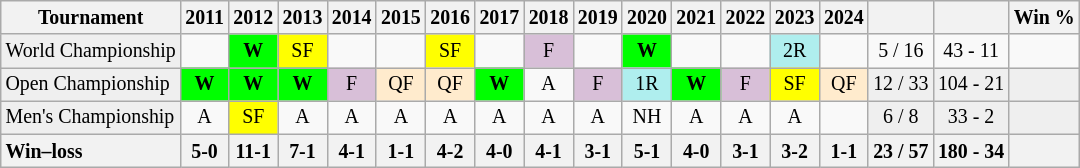<table class=wikitable style=text-align:center;font-size:83%>
<tr>
<th>Tournament</th>
<th>2011</th>
<th>2012</th>
<th>2013</th>
<th>2014</th>
<th>2015</th>
<th>2016</th>
<th>2017</th>
<th>2018</th>
<th>2019</th>
<th>2020</th>
<th>2021</th>
<th>2022</th>
<th>2023</th>
<th>2024</th>
<th></th>
<th></th>
<th>Win %</th>
</tr>
<tr>
<td style="background:#efefef; text-align:left;">World Championship</td>
<td></td>
<td bgcolor=lime><strong>W</strong></td>
<td style="background:yellow;">SF</td>
<td></td>
<td></td>
<td style="background:yellow;">SF</td>
<td></td>
<td style="background:thistle;">F</td>
<td></td>
<td bgcolor=lime><strong>W</strong></td>
<td></td>
<td></td>
<td style="background:#afeeee;">2R</td>
<td></td>
<td>5 / 16</td>
<td>43 - 11</td>
<td></td>
</tr>
<tr>
<td style="background:#efefef; text-align:left;">Open Championship</td>
<td bgcolor=lime><strong>W</strong></td>
<td bgcolor=lime><strong>W</strong></td>
<td bgcolor=lime><strong>W</strong></td>
<td style="background:thistle;">F</td>
<td style="background:#ffebcd;">QF</td>
<td style="background:#ffebcd;">QF</td>
<td bgcolor=lime><strong>W</strong></td>
<td>A</td>
<td style="background:thistle;">F</td>
<td style="background:#afeeee;">1R</td>
<td bgcolor=lime><strong>W</strong></td>
<td style="background:thistle;">F</td>
<td style="background:yellow;">SF</td>
<td style="background:#ffebcd;">QF</td>
<td style="background:#efefef;">12 / 33</td>
<td style="background:#efefef;">104 - 21</td>
<td style="background:#efefef;"></td>
</tr>
<tr>
<td style="background:#efefef; text-align:left;">Men's Championship</td>
<td>A</td>
<td style="background:yellow;">SF</td>
<td>A</td>
<td>A</td>
<td>A</td>
<td>A</td>
<td>A</td>
<td>A</td>
<td>A</td>
<td>NH</td>
<td>A</td>
<td>A</td>
<td>A</td>
<td></td>
<td style="background:#efefef;">6 / 8</td>
<td style="background:#efefef;">33 - 2</td>
<td style="background:#efefef;"></td>
</tr>
<tr>
<th style=text-align:left>Win–loss</th>
<th>5-0</th>
<th>11-1</th>
<th>7-1</th>
<th>4-1</th>
<th>1-1</th>
<th>4-2</th>
<th>4-0</th>
<th>4-1</th>
<th>3-1</th>
<th>5-1</th>
<th>4-0</th>
<th>3-1</th>
<th>3-2</th>
<th>1-1</th>
<th>23 / 57</th>
<th>180 - 34</th>
<th></th>
</tr>
</table>
